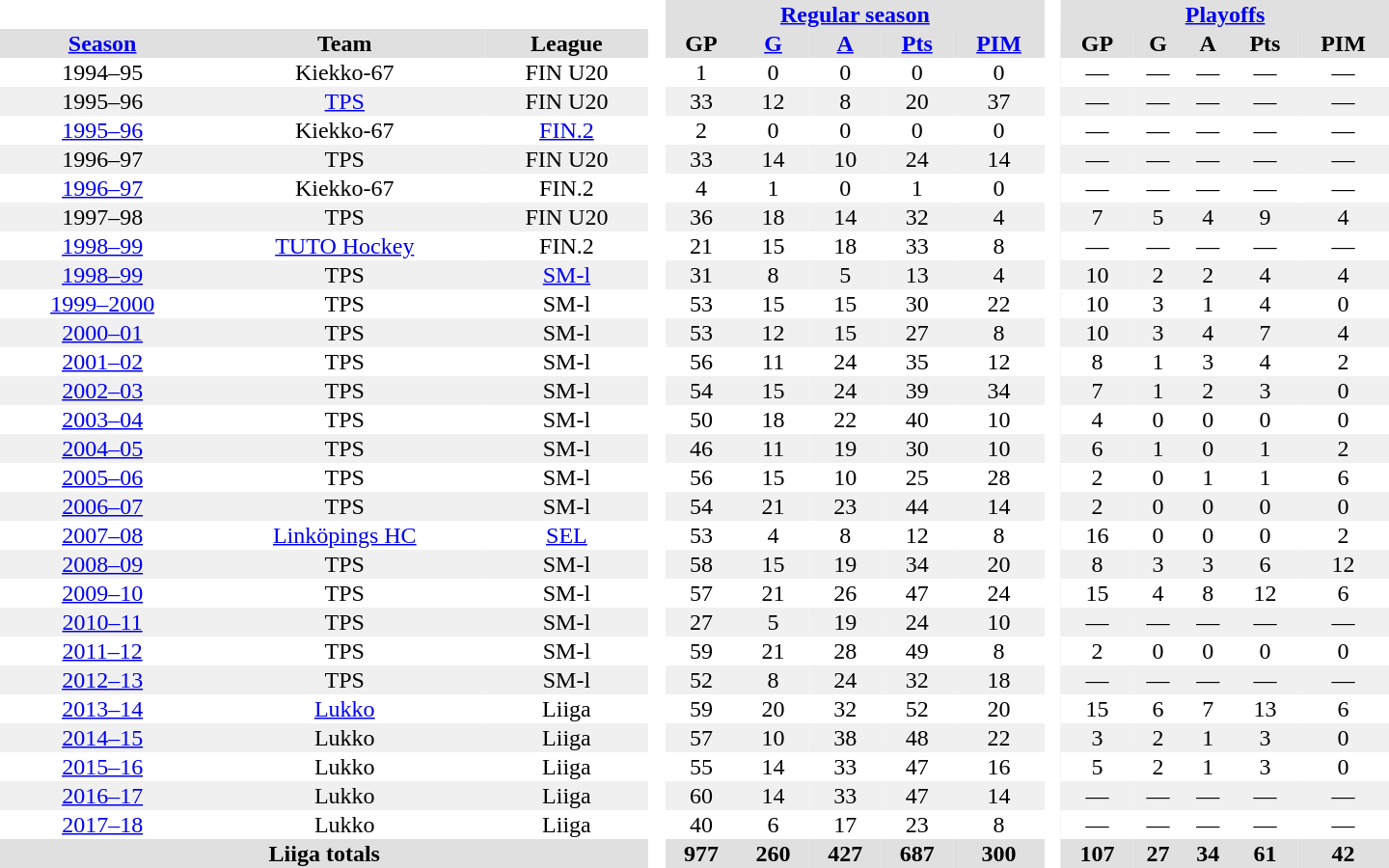<table border="0" cellpadding="1" cellspacing="0" style="text-align:center; width:60em">
<tr bgcolor="#e0e0e0">
<th colspan="3" bgcolor="#ffffff"> </th>
<th rowspan="99" bgcolor="#ffffff"> </th>
<th colspan="5"><a href='#'>Regular season</a></th>
<th rowspan="99" bgcolor="#ffffff"> </th>
<th colspan="5"><a href='#'>Playoffs</a></th>
</tr>
<tr bgcolor="#e0e0e0">
<th><a href='#'>Season</a></th>
<th>Team</th>
<th>League</th>
<th>GP</th>
<th><a href='#'>G</a></th>
<th><a href='#'>A</a></th>
<th><a href='#'>Pts</a></th>
<th><a href='#'>PIM</a></th>
<th>GP</th>
<th>G</th>
<th>A</th>
<th>Pts</th>
<th>PIM</th>
</tr>
<tr>
<td>1994–95</td>
<td>Kiekko-67</td>
<td>FIN U20</td>
<td>1</td>
<td>0</td>
<td>0</td>
<td>0</td>
<td>0</td>
<td>—</td>
<td>—</td>
<td>—</td>
<td>—</td>
<td>—</td>
</tr>
<tr bgcolor="#f0f0f0">
<td>1995–96</td>
<td><a href='#'>TPS</a></td>
<td>FIN U20</td>
<td>33</td>
<td>12</td>
<td>8</td>
<td>20</td>
<td>37</td>
<td>—</td>
<td>—</td>
<td>—</td>
<td>—</td>
<td>—</td>
</tr>
<tr>
<td><a href='#'>1995–96</a></td>
<td>Kiekko-67</td>
<td><a href='#'>FIN.2</a></td>
<td>2</td>
<td>0</td>
<td>0</td>
<td>0</td>
<td>0</td>
<td>—</td>
<td>—</td>
<td>—</td>
<td>—</td>
<td>—</td>
</tr>
<tr bgcolor="#f0f0f0">
<td>1996–97</td>
<td>TPS</td>
<td>FIN U20</td>
<td>33</td>
<td>14</td>
<td>10</td>
<td>24</td>
<td>14</td>
<td>—</td>
<td>—</td>
<td>—</td>
<td>—</td>
<td>—</td>
</tr>
<tr>
<td><a href='#'>1996–97</a></td>
<td>Kiekko-67</td>
<td>FIN.2</td>
<td>4</td>
<td>1</td>
<td>0</td>
<td>1</td>
<td>0</td>
<td>—</td>
<td>—</td>
<td>—</td>
<td>—</td>
<td>—</td>
</tr>
<tr bgcolor="#f0f0f0">
<td>1997–98</td>
<td>TPS</td>
<td>FIN U20</td>
<td>36</td>
<td>18</td>
<td>14</td>
<td>32</td>
<td>4</td>
<td>7</td>
<td>5</td>
<td>4</td>
<td>9</td>
<td>4</td>
</tr>
<tr>
<td><a href='#'>1998–99</a></td>
<td><a href='#'>TUTO Hockey</a></td>
<td>FIN.2</td>
<td>21</td>
<td>15</td>
<td>18</td>
<td>33</td>
<td>8</td>
<td>—</td>
<td>—</td>
<td>—</td>
<td>—</td>
<td>—</td>
</tr>
<tr bgcolor="#f0f0f0">
<td><a href='#'>1998–99</a></td>
<td>TPS</td>
<td><a href='#'>SM-l</a></td>
<td>31</td>
<td>8</td>
<td>5</td>
<td>13</td>
<td>4</td>
<td>10</td>
<td>2</td>
<td>2</td>
<td>4</td>
<td>4</td>
</tr>
<tr>
<td><a href='#'>1999–2000</a></td>
<td>TPS</td>
<td>SM-l</td>
<td>53</td>
<td>15</td>
<td>15</td>
<td>30</td>
<td>22</td>
<td>10</td>
<td>3</td>
<td>1</td>
<td>4</td>
<td>0</td>
</tr>
<tr bgcolor="#f0f0f0">
<td><a href='#'>2000–01</a></td>
<td>TPS</td>
<td>SM-l</td>
<td>53</td>
<td>12</td>
<td>15</td>
<td>27</td>
<td>8</td>
<td>10</td>
<td>3</td>
<td>4</td>
<td>7</td>
<td>4</td>
</tr>
<tr>
<td><a href='#'>2001–02</a></td>
<td>TPS</td>
<td>SM-l</td>
<td>56</td>
<td>11</td>
<td>24</td>
<td>35</td>
<td>12</td>
<td>8</td>
<td>1</td>
<td>3</td>
<td>4</td>
<td>2</td>
</tr>
<tr bgcolor="#f0f0f0">
<td><a href='#'>2002–03</a></td>
<td>TPS</td>
<td>SM-l</td>
<td>54</td>
<td>15</td>
<td>24</td>
<td>39</td>
<td>34</td>
<td>7</td>
<td>1</td>
<td>2</td>
<td>3</td>
<td>0</td>
</tr>
<tr>
<td><a href='#'>2003–04</a></td>
<td>TPS</td>
<td>SM-l</td>
<td>50</td>
<td>18</td>
<td>22</td>
<td>40</td>
<td>10</td>
<td>4</td>
<td>0</td>
<td>0</td>
<td>0</td>
<td>0</td>
</tr>
<tr bgcolor="#f0f0f0">
<td><a href='#'>2004–05</a></td>
<td>TPS</td>
<td>SM-l</td>
<td>46</td>
<td>11</td>
<td>19</td>
<td>30</td>
<td>10</td>
<td>6</td>
<td>1</td>
<td>0</td>
<td>1</td>
<td>2</td>
</tr>
<tr>
<td><a href='#'>2005–06</a></td>
<td>TPS</td>
<td>SM-l</td>
<td>56</td>
<td>15</td>
<td>10</td>
<td>25</td>
<td>28</td>
<td>2</td>
<td>0</td>
<td>1</td>
<td>1</td>
<td>6</td>
</tr>
<tr bgcolor="#f0f0f0">
<td><a href='#'>2006–07</a></td>
<td>TPS</td>
<td>SM-l</td>
<td>54</td>
<td>21</td>
<td>23</td>
<td>44</td>
<td>14</td>
<td>2</td>
<td>0</td>
<td>0</td>
<td>0</td>
<td>0</td>
</tr>
<tr>
<td><a href='#'>2007–08</a></td>
<td><a href='#'>Linköpings HC</a></td>
<td><a href='#'>SEL</a></td>
<td>53</td>
<td>4</td>
<td>8</td>
<td>12</td>
<td>8</td>
<td>16</td>
<td>0</td>
<td>0</td>
<td>0</td>
<td>2</td>
</tr>
<tr bgcolor="#f0f0f0">
<td><a href='#'>2008–09</a></td>
<td>TPS</td>
<td>SM-l</td>
<td>58</td>
<td>15</td>
<td>19</td>
<td>34</td>
<td>20</td>
<td>8</td>
<td>3</td>
<td>3</td>
<td>6</td>
<td>12</td>
</tr>
<tr>
<td><a href='#'>2009–10</a></td>
<td>TPS</td>
<td>SM-l</td>
<td>57</td>
<td>21</td>
<td>26</td>
<td>47</td>
<td>24</td>
<td>15</td>
<td>4</td>
<td>8</td>
<td>12</td>
<td>6</td>
</tr>
<tr bgcolor="#f0f0f0">
<td><a href='#'>2010–11</a></td>
<td>TPS</td>
<td>SM-l</td>
<td>27</td>
<td>5</td>
<td>19</td>
<td>24</td>
<td>10</td>
<td>—</td>
<td>—</td>
<td>—</td>
<td>—</td>
<td>—</td>
</tr>
<tr>
<td><a href='#'>2011–12</a></td>
<td>TPS</td>
<td>SM-l</td>
<td>59</td>
<td>21</td>
<td>28</td>
<td>49</td>
<td>8</td>
<td>2</td>
<td>0</td>
<td>0</td>
<td>0</td>
<td>0</td>
</tr>
<tr bgcolor="#f0f0f0">
<td><a href='#'>2012–13</a></td>
<td>TPS</td>
<td>SM-l</td>
<td>52</td>
<td>8</td>
<td>24</td>
<td>32</td>
<td>18</td>
<td>—</td>
<td>—</td>
<td>—</td>
<td>—</td>
<td>—</td>
</tr>
<tr>
<td><a href='#'>2013–14</a></td>
<td><a href='#'>Lukko</a></td>
<td>Liiga</td>
<td>59</td>
<td>20</td>
<td>32</td>
<td>52</td>
<td>20</td>
<td>15</td>
<td>6</td>
<td>7</td>
<td>13</td>
<td>6</td>
</tr>
<tr bgcolor="#f0f0f0">
<td><a href='#'>2014–15</a></td>
<td>Lukko</td>
<td>Liiga</td>
<td>57</td>
<td>10</td>
<td>38</td>
<td>48</td>
<td>22</td>
<td>3</td>
<td>2</td>
<td>1</td>
<td>3</td>
<td>0</td>
</tr>
<tr>
<td><a href='#'>2015–16</a></td>
<td>Lukko</td>
<td>Liiga</td>
<td>55</td>
<td>14</td>
<td>33</td>
<td>47</td>
<td>16</td>
<td>5</td>
<td>2</td>
<td>1</td>
<td>3</td>
<td>0</td>
</tr>
<tr bgcolor="#f0f0f0">
<td><a href='#'>2016–17</a></td>
<td>Lukko</td>
<td>Liiga</td>
<td>60</td>
<td>14</td>
<td>33</td>
<td>47</td>
<td>14</td>
<td>—</td>
<td>—</td>
<td>—</td>
<td>—</td>
<td>—</td>
</tr>
<tr>
<td><a href='#'>2017–18</a></td>
<td>Lukko</td>
<td>Liiga</td>
<td>40</td>
<td>6</td>
<td>17</td>
<td>23</td>
<td>8</td>
<td>—</td>
<td>—</td>
<td>—</td>
<td>—</td>
<td>—</td>
</tr>
<tr bgcolor="#e0e0e0">
<th colspan="3">Liiga totals</th>
<th>977</th>
<th>260</th>
<th>427</th>
<th>687</th>
<th>300</th>
<th>107</th>
<th>27</th>
<th>34</th>
<th>61</th>
<th>42</th>
</tr>
</table>
